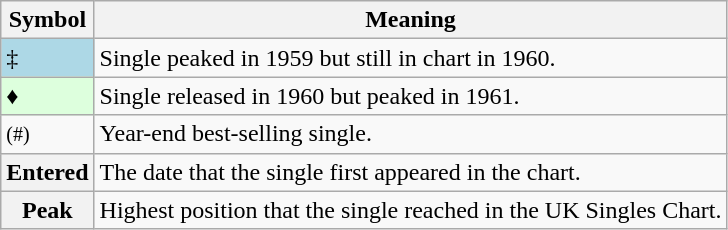<table Class="wikitable">
<tr>
<th>Symbol</th>
<th>Meaning</th>
</tr>
<tr>
<td bgcolor=lightblue>‡</td>
<td>Single peaked in 1959 but still in chart in 1960.</td>
</tr>
<tr>
<td bgcolor=#DDFFDD>♦</td>
<td>Single released in 1960 but peaked in 1961.</td>
</tr>
<tr>
<td><small>(#)</small></td>
<td>Year-end best-selling single.</td>
</tr>
<tr>
<th>Entered</th>
<td>The date that the single first appeared in the chart.</td>
</tr>
<tr>
<th>Peak</th>
<td>Highest position that the single reached in the UK Singles Chart.</td>
</tr>
</table>
